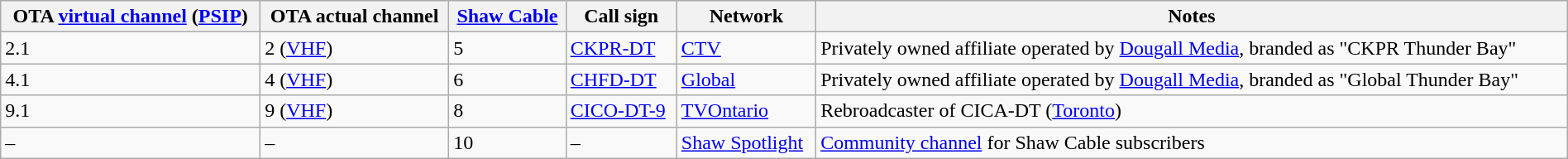<table class="wikitable sortable" width="100%">
<tr>
<th>OTA <a href='#'>virtual channel</a> (<a href='#'>PSIP</a>)</th>
<th>OTA actual channel</th>
<th><a href='#'>Shaw Cable</a></th>
<th>Call sign</th>
<th>Network</th>
<th>Notes</th>
</tr>
<tr>
<td>2.1</td>
<td>2 (<a href='#'>VHF</a>)</td>
<td>5</td>
<td><a href='#'>CKPR-DT</a></td>
<td><a href='#'>CTV</a></td>
<td>Privately owned affiliate operated by <a href='#'>Dougall Media</a>, branded as "CKPR Thunder Bay"</td>
</tr>
<tr>
<td>4.1</td>
<td>4 (<a href='#'>VHF</a>)</td>
<td>6</td>
<td><a href='#'>CHFD-DT</a></td>
<td><a href='#'>Global</a></td>
<td>Privately owned affiliate operated by <a href='#'>Dougall Media</a>, branded as "Global Thunder Bay"</td>
</tr>
<tr>
<td>9.1</td>
<td>9 (<a href='#'>VHF</a>)</td>
<td>8</td>
<td><a href='#'>CICO-DT-9</a></td>
<td><a href='#'>TVOntario</a></td>
<td>Rebroadcaster of CICA-DT (<a href='#'>Toronto</a>)</td>
</tr>
<tr>
<td>–</td>
<td>–</td>
<td>10</td>
<td>–</td>
<td><a href='#'>Shaw Spotlight</a></td>
<td><a href='#'>Community channel</a> for Shaw Cable subscribers</td>
</tr>
</table>
